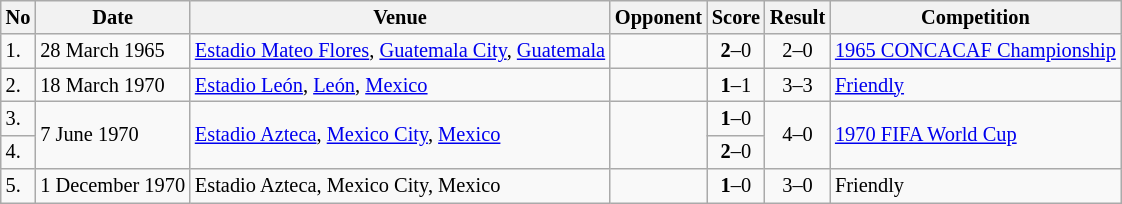<table class="wikitable" style="font-size:85%;">
<tr>
<th>No</th>
<th>Date</th>
<th>Venue</th>
<th>Opponent</th>
<th>Score</th>
<th>Result</th>
<th>Competition</th>
</tr>
<tr>
<td>1.</td>
<td>28 March 1965</td>
<td><a href='#'>Estadio Mateo Flores</a>, <a href='#'>Guatemala City</a>, <a href='#'>Guatemala</a></td>
<td></td>
<td align=center><strong>2</strong>–0</td>
<td align=center>2–0</td>
<td><a href='#'>1965 CONCACAF Championship</a></td>
</tr>
<tr>
<td>2.</td>
<td>18 March 1970</td>
<td><a href='#'>Estadio León</a>, <a href='#'>León</a>, <a href='#'>Mexico</a></td>
<td></td>
<td align=center><strong>1</strong>–1</td>
<td align=center>3–3</td>
<td><a href='#'>Friendly</a></td>
</tr>
<tr>
<td>3.</td>
<td rowspan="2">7 June 1970</td>
<td rowspan="2"><a href='#'>Estadio Azteca</a>, <a href='#'>Mexico City</a>, <a href='#'>Mexico</a></td>
<td rowspan="2"></td>
<td align=center><strong>1</strong>–0</td>
<td rowspan="2" style="text-align:center">4–0</td>
<td rowspan="2"><a href='#'>1970 FIFA World Cup</a></td>
</tr>
<tr>
<td>4.</td>
<td align=center><strong>2</strong>–0</td>
</tr>
<tr>
<td>5.</td>
<td>1 December 1970</td>
<td>Estadio Azteca, Mexico City, Mexico</td>
<td></td>
<td align=center><strong>1</strong>–0</td>
<td align=center>3–0</td>
<td>Friendly</td>
</tr>
</table>
